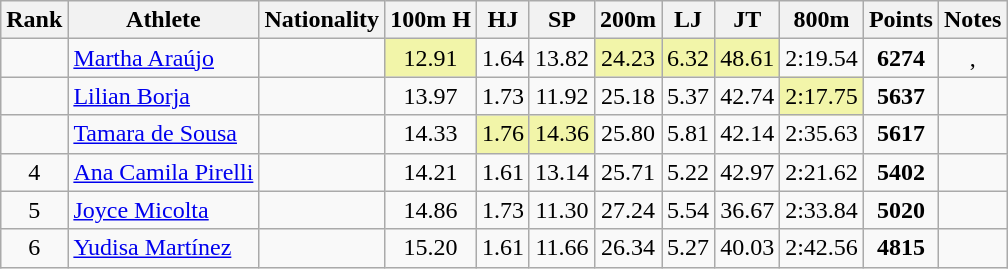<table class="wikitable sortable" style=" text-align:center;">
<tr>
<th>Rank</th>
<th>Athlete</th>
<th>Nationality</th>
<th>100m H</th>
<th>HJ</th>
<th>SP</th>
<th>200m</th>
<th>LJ</th>
<th>JT</th>
<th>800m</th>
<th>Points</th>
<th>Notes</th>
</tr>
<tr>
<td></td>
<td align=left><a href='#'>Martha Araújo</a></td>
<td align=left></td>
<td bgcolor=#F2F5A9>12.91</td>
<td>1.64</td>
<td>13.82</td>
<td bgcolor=#F2F5A9>24.23</td>
<td bgcolor=#F2F5A9>6.32</td>
<td bgcolor=#F2F5A9>48.61</td>
<td>2:19.54</td>
<td><strong>6274</strong></td>
<td><strong></strong>, <strong></strong></td>
</tr>
<tr>
<td></td>
<td align=left><a href='#'>Lilian Borja</a></td>
<td align=left></td>
<td>13.97</td>
<td>1.73</td>
<td>11.92</td>
<td>25.18</td>
<td>5.37</td>
<td>42.74</td>
<td bgcolor=#F2F5A9>2:17.75</td>
<td><strong>5637</strong></td>
<td></td>
</tr>
<tr>
<td></td>
<td align=left><a href='#'>Tamara de Sousa</a></td>
<td align=left></td>
<td>14.33</td>
<td bgcolor=#F2F5A9>1.76</td>
<td bgcolor=#F2F5A9>14.36</td>
<td>25.80</td>
<td>5.81</td>
<td>42.14</td>
<td>2:35.63</td>
<td><strong>5617</strong></td>
<td></td>
</tr>
<tr>
<td>4</td>
<td align=left><a href='#'>Ana Camila Pirelli</a></td>
<td align=left></td>
<td>14.21</td>
<td>1.61</td>
<td>13.14</td>
<td>25.71</td>
<td>5.22</td>
<td>42.97</td>
<td>2:21.62</td>
<td><strong>5402</strong></td>
<td></td>
</tr>
<tr>
<td>5</td>
<td align=left><a href='#'>Joyce Micolta</a></td>
<td align=left></td>
<td>14.86</td>
<td>1.73</td>
<td>11.30</td>
<td>27.24</td>
<td>5.54</td>
<td>36.67</td>
<td>2:33.84</td>
<td><strong>5020</strong></td>
<td></td>
</tr>
<tr>
<td>6</td>
<td align=left><a href='#'>Yudisa Martínez</a></td>
<td align=left></td>
<td>15.20</td>
<td>1.61</td>
<td>11.66</td>
<td>26.34</td>
<td>5.27</td>
<td>40.03</td>
<td>2:42.56</td>
<td><strong>4815</strong></td>
<td><strong></strong></td>
</tr>
</table>
